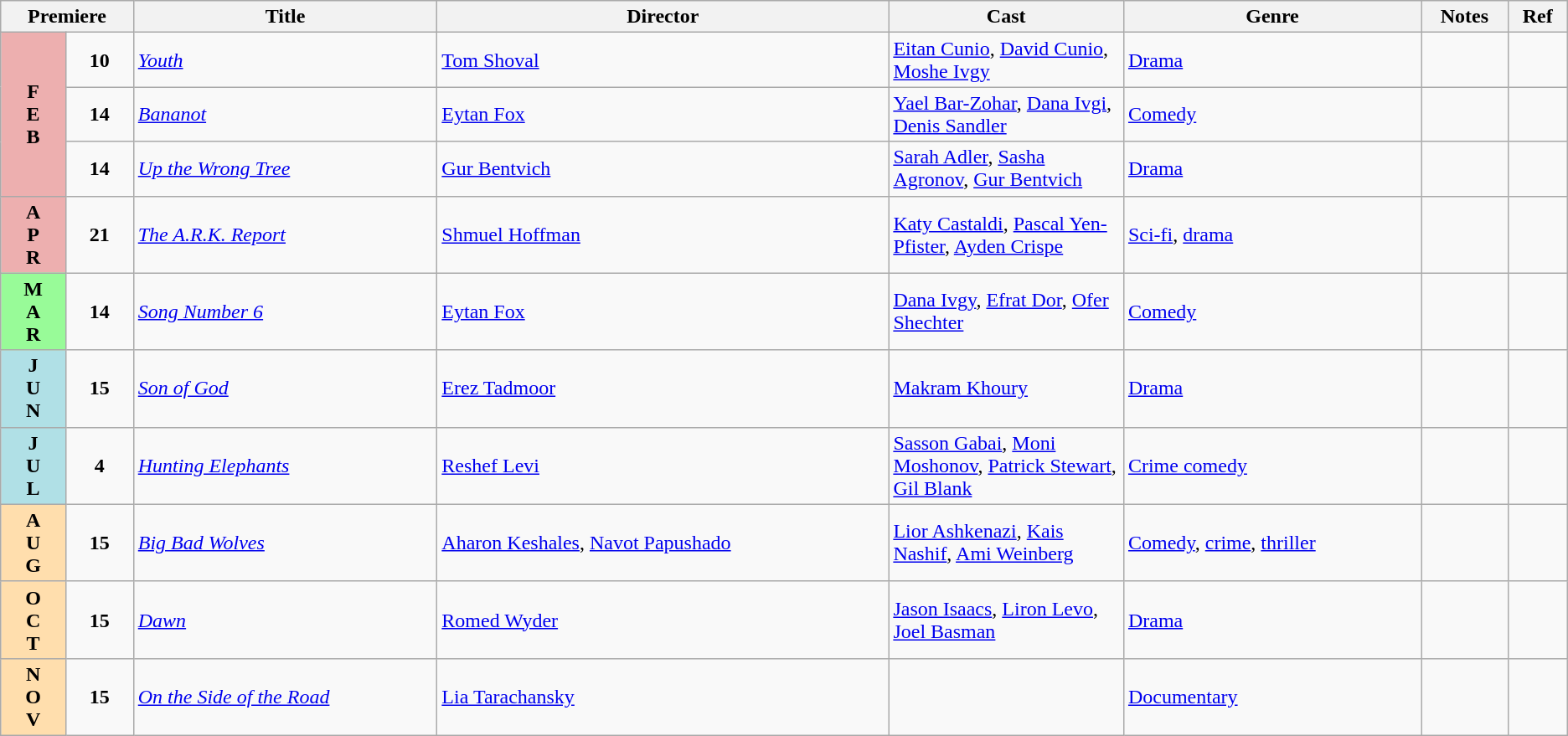<table class="wikitable sortable">
<tr>
<th colspan="2"><strong>Premiere</strong></th>
<th>Title</th>
<th>Director</th>
<th width=15%>Cast</th>
<th>Genre</th>
<th>Notes</th>
<th>Ref</th>
</tr>
<tr>
<td rowspan="3" align="center" style="background:#edafaf"><strong>F</strong><br><strong>E</strong><br><strong>B</strong></td>
<td rowspan="1" align="center"><strong>10</strong></td>
<td><em><a href='#'>Youth</a></em></td>
<td><a href='#'>Tom Shoval</a></td>
<td><a href='#'>Eitan Cunio</a>, <a href='#'>David Cunio</a>, <a href='#'>Moshe Ivgy</a></td>
<td><a href='#'>Drama</a></td>
<td></td>
<td></td>
</tr>
<tr>
<td rowspan="1" align="center"><strong>14</strong></td>
<td><em><a href='#'>Bananot</a></em></td>
<td><a href='#'>Eytan Fox</a></td>
<td><a href='#'>Yael Bar-Zohar</a>, <a href='#'>Dana Ivgi</a>, <a href='#'>Denis Sandler</a></td>
<td><a href='#'>Comedy</a></td>
<td></td>
<td></td>
</tr>
<tr>
<td rowspan="1" align="center"><strong>14</strong></td>
<td><em><a href='#'>Up the Wrong Tree</a></em></td>
<td><a href='#'>Gur Bentvich</a></td>
<td><a href='#'>Sarah Adler</a>, <a href='#'>Sasha Agronov</a>, <a href='#'>Gur Bentvich</a></td>
<td><a href='#'>Drama</a></td>
<td></td>
<td></td>
</tr>
<tr>
<td rowspan="1" align="center" style="background:#edafaf"><strong>A</strong><br><strong>P</strong><br><strong>R</strong></td>
<td rowspan="1" align="center"><strong>21</strong></td>
<td><em><a href='#'>The A.R.K. Report</a></em></td>
<td><a href='#'>Shmuel Hoffman</a></td>
<td><a href='#'>Katy Castaldi</a>, <a href='#'>Pascal Yen-Pfister</a>, <a href='#'>Ayden Crispe</a></td>
<td><a href='#'>Sci-fi</a>, <a href='#'>drama</a></td>
<td></td>
<td></td>
</tr>
<tr>
<td style="text-align:center; background:#98fb98; textcolor:#000;"><strong>M<br>A<br>R</strong></td>
<td style="text-align:center;"><strong>14</strong></td>
<td><em><a href='#'>Song Number 6</a></em></td>
<td><a href='#'>Eytan Fox</a></td>
<td><a href='#'>Dana Ivgy</a>, <a href='#'>Efrat Dor</a>, <a href='#'>Ofer Shechter</a></td>
<td><a href='#'>Comedy</a></td>
<td></td>
<td></td>
</tr>
<tr>
<td rowspan="1" valign="center" align="center" style="background:#B0E0E6; textcolor:#000;"><strong>J<br>U<br>N</strong></td>
<td rowspan="1" align="center"><strong>15</strong></td>
<td><em><a href='#'>Son of God</a></em></td>
<td><a href='#'>Erez Tadmoor</a></td>
<td><a href='#'>Makram Khoury</a></td>
<td><a href='#'>Drama</a></td>
<td></td>
<td></td>
</tr>
<tr>
<td rowspan="1" valign="center" align="center" style="background:#B0E0E6; textcolor:#000;"><strong>J<br>U<br>L</strong></td>
<td rowspan="1" align="center"><strong>4</strong></td>
<td><em><a href='#'>Hunting Elephants</a></em></td>
<td><a href='#'>Reshef Levi</a></td>
<td><a href='#'>Sasson Gabai</a>, <a href='#'>Moni Moshonov</a>, <a href='#'>Patrick Stewart</a>, <a href='#'>Gil Blank</a></td>
<td><a href='#'>Crime comedy</a></td>
<td></td>
<td></td>
</tr>
<tr>
<td rowspan="1" valign="center" align="center" style="background:#FFDEAD; textcolor:#000;"><strong>A<br>U<br>G</strong></td>
<td rowspan="1" align="center"><strong>15</strong></td>
<td><em><a href='#'>Big Bad Wolves</a></em></td>
<td><a href='#'>Aharon Keshales</a>, <a href='#'>Navot Papushado</a></td>
<td><a href='#'>Lior Ashkenazi</a>, <a href='#'>Kais Nashif</a>, <a href='#'>Ami Weinberg</a></td>
<td><a href='#'>Comedy</a>, <a href='#'>crime</a>, <a href='#'>thriller</a></td>
<td></td>
<td></td>
</tr>
<tr>
<td rowspan="1" valign="center" align="center" style="background:#FFDEAD; textcolor:#000;"><strong>O<br>C<br>T</strong></td>
<td rowspan="1" align="center"><strong>15</strong></td>
<td><em><a href='#'>Dawn</a></em></td>
<td><a href='#'>Romed Wyder</a></td>
<td><a href='#'>Jason Isaacs</a>, <a href='#'>Liron Levo</a>, <a href='#'>Joel Basman</a></td>
<td><a href='#'>Drama</a></td>
<td></td>
<td></td>
</tr>
<tr>
<td rowspan="1" valign="center" align="center" style="background:#FFDEAD; textcolor:#000;"><strong>N<br>O<br>V</strong></td>
<td rowspan="1" align="center"><strong>15</strong></td>
<td><em><a href='#'>On the Side of the Road</a></em></td>
<td><a href='#'>Lia Tarachansky</a></td>
<td></td>
<td><a href='#'>Documentary</a></td>
<td></td>
<td></td>
</tr>
</table>
